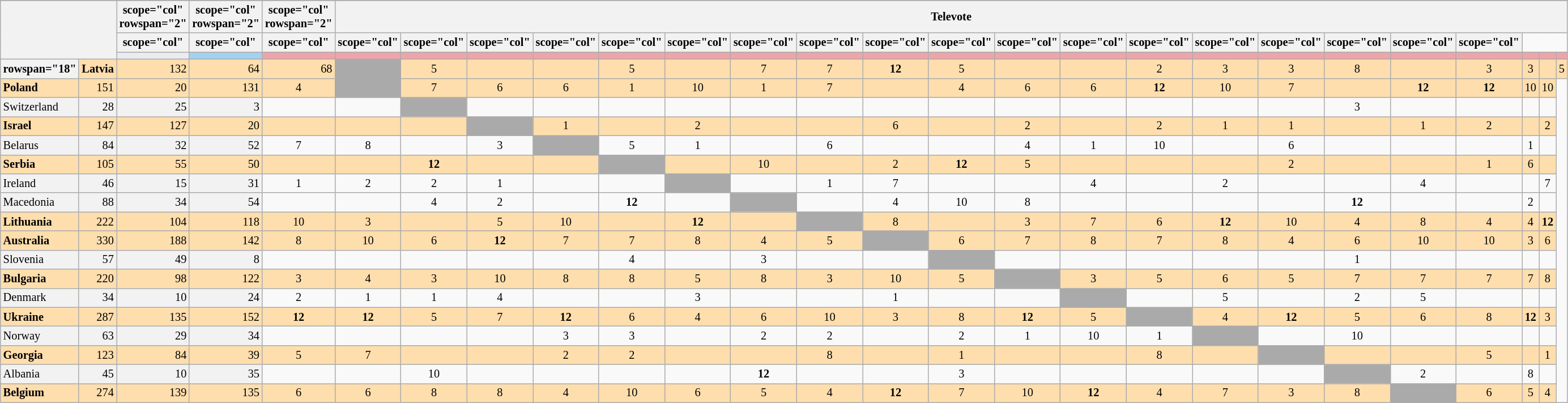<table class="wikitable plainrowheaders" style="text-align:center; font-size:85%;">
<tr>
</tr>
<tr>
<td colspan="2" rowspan="3" style="background: #F2F2F2;"></td>
<th>scope="col" rowspan="2" </th>
<th>scope="col" rowspan="2" </th>
<th>scope="col" rowspan="2" </th>
<th scope="col" colspan="21">Televote</th>
</tr>
<tr>
<th>scope="col" </th>
<th>scope="col" </th>
<th>scope="col" </th>
<th>scope="col" </th>
<th>scope="col" </th>
<th>scope="col" </th>
<th>scope="col" </th>
<th>scope="col" </th>
<th>scope="col" </th>
<th>scope="col" </th>
<th>scope="col" </th>
<th>scope="col" </th>
<th>scope="col" </th>
<th>scope="col" </th>
<th>scope="col" </th>
<th>scope="col" </th>
<th>scope="col" </th>
<th>scope="col" </th>
<th>scope="col" </th>
<th>scope="col" </th>
<th>scope="col" </th>
</tr>
<tr>
<td style="height:2px; background:#eaecf0; border-top:1px solid transparent;"></td>
<td style="background:#A4D1EF;"></td>
<td style="background:#EFA4A9;"></td>
<th style="background:#EFA4A9;"></th>
<th style="background:#EFA4A9;"></th>
<th style="background:#EFA4A9;"></th>
<th style="background:#EFA4A9;"></th>
<th style="background:#EFA4A9;"></th>
<th style="background:#EFA4A9;"></th>
<th style="background:#EFA4A9;"></th>
<th style="background:#EFA4A9;"></th>
<th style="background:#EFA4A9;"></th>
<th style="background:#EFA4A9;"></th>
<th style="background:#EFA4A9;"></th>
<th style="background:#EFA4A9;"></th>
<th style="background:#EFA4A9;"></th>
<th style="background:#EFA4A9;"></th>
<th style="background:#EFA4A9;"></th>
<th style="background:#EFA4A9;"></th>
<th style="background:#EFA4A9;"></th>
<th style="background:#EFA4A9;"></th>
<th style="background:#EFA4A9;"></th>
<th style="background:#EFA4A9;"></th>
<th style="background:#EFA4A9;"></th>
</tr>
<tr style="background:#ffdead;">
<th>rowspan="18" </th>
<td scope="row" style="text-align:left; font-weight:bold; background:#ffdead;">Latvia</td>
<td style="text-align:right;">132</td>
<td style="text-align:right;">64</td>
<td style="text-align:right;">68</td>
<td style="background:#AAAAAA;"></td>
<td>5</td>
<td></td>
<td></td>
<td>5</td>
<td></td>
<td>7</td>
<td>7</td>
<td><strong>12</strong></td>
<td>5</td>
<td></td>
<td></td>
<td>2</td>
<td>3</td>
<td>3</td>
<td>8</td>
<td></td>
<td>3</td>
<td>3</td>
<td></td>
<td>5</td>
</tr>
<tr style="background:#ffdead;">
<td scope="row" style="text-align:left; font-weight:bold; background:#ffdead;">Poland</td>
<td style="text-align:right;">151</td>
<td style="text-align:right;">20</td>
<td style="text-align:right;">131</td>
<td>4</td>
<td style="background:#AAAAAA;"></td>
<td>7</td>
<td>6</td>
<td>6</td>
<td>1</td>
<td>10</td>
<td>1</td>
<td>7</td>
<td></td>
<td>4</td>
<td>6</td>
<td>6</td>
<td><strong>12</strong></td>
<td>10</td>
<td>7</td>
<td></td>
<td><strong>12</strong></td>
<td><strong>12</strong></td>
<td>10</td>
<td>10</td>
</tr>
<tr>
<td scope="row" style="text-align:left; background:#f2f2f2;">Switzerland</td>
<td style="text-align:right; background:#f2f2f2;">28</td>
<td style="text-align:right; background:#f2f2f2;">25</td>
<td style="text-align:right; background:#f2f2f2;">3</td>
<td></td>
<td></td>
<td style="background:#AAAAAA;"></td>
<td></td>
<td></td>
<td></td>
<td></td>
<td></td>
<td></td>
<td></td>
<td></td>
<td></td>
<td></td>
<td></td>
<td></td>
<td></td>
<td>3</td>
<td></td>
<td></td>
<td></td>
<td></td>
</tr>
<tr style="background:#ffdead;">
<td scope="row" style="text-align:left; font-weight:bold; background:#ffdead;">Israel</td>
<td style="text-align:right;">147</td>
<td style="text-align:right;">127</td>
<td style="text-align:right;">20</td>
<td></td>
<td></td>
<td></td>
<td style="background:#AAAAAA;"></td>
<td>1</td>
<td></td>
<td>2</td>
<td></td>
<td></td>
<td>6</td>
<td></td>
<td>2</td>
<td></td>
<td>2</td>
<td>1</td>
<td>1</td>
<td></td>
<td>1</td>
<td>2</td>
<td></td>
<td>2</td>
</tr>
<tr>
<td scope="row" style="text-align:left; background:#f2f2f2;">Belarus</td>
<td style="text-align:right; background:#f2f2f2;">84</td>
<td style="text-align:right; background:#f2f2f2;">32</td>
<td style="text-align:right; background:#f2f2f2;">52</td>
<td>7</td>
<td>8</td>
<td></td>
<td>3</td>
<td style="background:#AAAAAA;"></td>
<td>5</td>
<td>1</td>
<td></td>
<td>6</td>
<td></td>
<td></td>
<td>4</td>
<td>1</td>
<td>10</td>
<td></td>
<td>6</td>
<td></td>
<td></td>
<td></td>
<td>1</td>
<td></td>
</tr>
<tr style="background:#ffdead;">
<td scope="row" style="text-align:left; font-weight:bold; background:#ffdead;">Serbia</td>
<td style="text-align:right;">105</td>
<td style="text-align:right;">55</td>
<td style="text-align:right;">50</td>
<td></td>
<td></td>
<td><strong>12</strong></td>
<td></td>
<td></td>
<td style="background:#AAAAAA;"></td>
<td></td>
<td>10</td>
<td></td>
<td>2</td>
<td><strong>12</strong></td>
<td>5</td>
<td></td>
<td></td>
<td></td>
<td>2</td>
<td></td>
<td></td>
<td>1</td>
<td>6</td>
<td></td>
</tr>
<tr>
<td scope="row" style="text-align:left; background:#f2f2f2;">Ireland</td>
<td style="text-align:right; background:#f2f2f2;">46</td>
<td style="text-align:right; background:#f2f2f2;">15</td>
<td style="text-align:right; background:#f2f2f2;">31</td>
<td>1</td>
<td>2</td>
<td>2</td>
<td>1</td>
<td></td>
<td></td>
<td style="background:#AAAAAA;"></td>
<td></td>
<td>1</td>
<td>7</td>
<td></td>
<td></td>
<td>4</td>
<td></td>
<td>2</td>
<td></td>
<td></td>
<td>4</td>
<td></td>
<td></td>
<td>7</td>
</tr>
<tr>
<td scope="row" style="text-align:left; background:#f2f2f2;">Macedonia</td>
<td style="text-align:right; background:#f2f2f2;">88</td>
<td style="text-align:right; background:#f2f2f2;">34</td>
<td style="text-align:right; background:#f2f2f2;">54</td>
<td></td>
<td></td>
<td>4</td>
<td>2</td>
<td></td>
<td><strong>12</strong></td>
<td></td>
<td style="background:#AAAAAA;"></td>
<td></td>
<td>4</td>
<td>10</td>
<td>8</td>
<td></td>
<td></td>
<td></td>
<td></td>
<td><strong>12</strong></td>
<td></td>
<td></td>
<td>2</td>
<td></td>
</tr>
<tr style="background:#ffdead;">
<td scope="row" style="text-align:left; font-weight:bold; background:#ffdead;">Lithuania</td>
<td style="text-align:right;">222</td>
<td style="text-align:right;">104</td>
<td style="text-align:right;">118</td>
<td>10</td>
<td>3</td>
<td></td>
<td>5</td>
<td>10</td>
<td></td>
<td><strong>12</strong></td>
<td></td>
<td style="background:#AAAAAA;"></td>
<td>8</td>
<td></td>
<td>3</td>
<td>7</td>
<td>6</td>
<td><strong>12</strong></td>
<td>10</td>
<td>4</td>
<td>8</td>
<td>4</td>
<td>4</td>
<td><strong>12</strong></td>
</tr>
<tr style="background:#ffdead;">
<td scope="row" style="text-align:left; font-weight:bold; background:#ffdead;">Australia</td>
<td style="text-align:right;">330</td>
<td style="text-align:right;">188</td>
<td style="text-align:right;">142</td>
<td>8</td>
<td>10</td>
<td>6</td>
<td><strong>12</strong></td>
<td>7</td>
<td>7</td>
<td>8</td>
<td>4</td>
<td>5</td>
<td style="background:#AAAAAA;"></td>
<td>6</td>
<td>7</td>
<td>8</td>
<td>7</td>
<td>8</td>
<td>4</td>
<td>6</td>
<td>10</td>
<td>10</td>
<td>3</td>
<td>6</td>
</tr>
<tr>
<td scope="row" style="text-align:left; background:#f2f2f2;">Slovenia</td>
<td style="text-align:right; background:#f2f2f2;">57</td>
<td style="text-align:right; background:#f2f2f2;">49</td>
<td style="text-align:right; background:#f2f2f2;">8</td>
<td></td>
<td></td>
<td></td>
<td></td>
<td></td>
<td>4</td>
<td></td>
<td>3</td>
<td></td>
<td></td>
<td style="background:#AAAAAA;"></td>
<td></td>
<td></td>
<td></td>
<td></td>
<td></td>
<td>1</td>
<td></td>
<td></td>
<td></td>
<td></td>
</tr>
<tr style="background:#ffdead;">
<td scope="row" style="text-align:left; font-weight:bold; background:#ffdead;">Bulgaria</td>
<td style="text-align:right;">220</td>
<td style="text-align:right;">98</td>
<td style="text-align:right;">122</td>
<td>3</td>
<td>4</td>
<td>3</td>
<td>10</td>
<td>8</td>
<td>8</td>
<td>5</td>
<td>8</td>
<td>3</td>
<td>10</td>
<td>5</td>
<td style="background:#AAAAAA;"></td>
<td>3</td>
<td>5</td>
<td>6</td>
<td>5</td>
<td>7</td>
<td>7</td>
<td>7</td>
<td>7</td>
<td>8</td>
</tr>
<tr>
<td scope="row" style="text-align:left; background:#f2f2f2;">Denmark</td>
<td style="text-align:right; background:#f2f2f2;">34</td>
<td style="text-align:right; background:#f2f2f2;">10</td>
<td style="text-align:right; background:#f2f2f2;">24</td>
<td>2</td>
<td>1</td>
<td>1</td>
<td>4</td>
<td></td>
<td></td>
<td>3</td>
<td></td>
<td></td>
<td>1</td>
<td></td>
<td></td>
<td style="background:#AAAAAA;"></td>
<td></td>
<td>5</td>
<td></td>
<td>2</td>
<td>5</td>
<td></td>
<td></td>
<td></td>
</tr>
<tr style="background:#ffdead;">
<td scope="row" style="text-align:left; font-weight:bold; background:#ffdead;">Ukraine</td>
<td style="text-align:right;">287</td>
<td style="text-align:right;">135</td>
<td style="text-align:right;">152</td>
<td><strong>12</strong></td>
<td><strong>12</strong></td>
<td>5</td>
<td>7</td>
<td><strong>12</strong></td>
<td>6</td>
<td>4</td>
<td>6</td>
<td>10</td>
<td>3</td>
<td>8</td>
<td><strong>12</strong></td>
<td>5</td>
<td style="background:#AAAAAA;"></td>
<td>4</td>
<td><strong>12</strong></td>
<td>5</td>
<td>6</td>
<td>8</td>
<td><strong>12</strong></td>
<td>3</td>
</tr>
<tr>
<td scope="row" style="text-align:left; background:#f2f2f2;">Norway</td>
<td style="text-align:right; background:#f2f2f2;">63</td>
<td style="text-align:right; background:#f2f2f2;">29</td>
<td style="text-align:right; background:#f2f2f2;">34</td>
<td></td>
<td></td>
<td></td>
<td></td>
<td>3</td>
<td>3</td>
<td></td>
<td>2</td>
<td>2</td>
<td></td>
<td>2</td>
<td>1</td>
<td>10</td>
<td>1</td>
<td style="background:#AAAAAA;"></td>
<td></td>
<td>10</td>
<td></td>
<td></td>
<td></td>
<td></td>
</tr>
<tr style="background:#ffdead;">
<td scope="row" style="text-align:left; font-weight:bold; background:#ffdead;">Georgia</td>
<td style="text-align:right;">123</td>
<td style="text-align:right;">84</td>
<td style="text-align:right;">39</td>
<td>5</td>
<td>7</td>
<td></td>
<td></td>
<td>2</td>
<td>2</td>
<td></td>
<td></td>
<td>8</td>
<td></td>
<td>1</td>
<td></td>
<td></td>
<td>8</td>
<td></td>
<td style="background:#AAAAAA;"></td>
<td></td>
<td></td>
<td>5</td>
<td></td>
<td>1</td>
</tr>
<tr>
<td scope="row" style="text-align:left; background:#f2f2f2;">Albania</td>
<td style="text-align:right; background:#f2f2f2;">45</td>
<td style="text-align:right; background:#f2f2f2;">10</td>
<td style="text-align:right; background:#f2f2f2;">35</td>
<td></td>
<td></td>
<td>10</td>
<td></td>
<td></td>
<td></td>
<td></td>
<td><strong>12</strong></td>
<td></td>
<td></td>
<td>3</td>
<td></td>
<td></td>
<td></td>
<td></td>
<td></td>
<td style="background:#AAAAAA;"></td>
<td>2</td>
<td></td>
<td>8</td>
<td></td>
</tr>
<tr style="background:#ffdead;">
<td scope="row" style="text-align:left; font-weight:bold; background:#ffdead;">Belgium</td>
<td style="text-align:right;">274</td>
<td style="text-align:right;">139</td>
<td style="text-align:right;">135</td>
<td>6</td>
<td>6</td>
<td>8</td>
<td>8</td>
<td>4</td>
<td>10</td>
<td>6</td>
<td>5</td>
<td>4</td>
<td><strong>12</strong></td>
<td>7</td>
<td>10</td>
<td><strong>12</strong></td>
<td>4</td>
<td>7</td>
<td>3</td>
<td>8</td>
<td style="background:#AAAAAA;"></td>
<td>6</td>
<td>5</td>
<td>4</td>
</tr>
</table>
